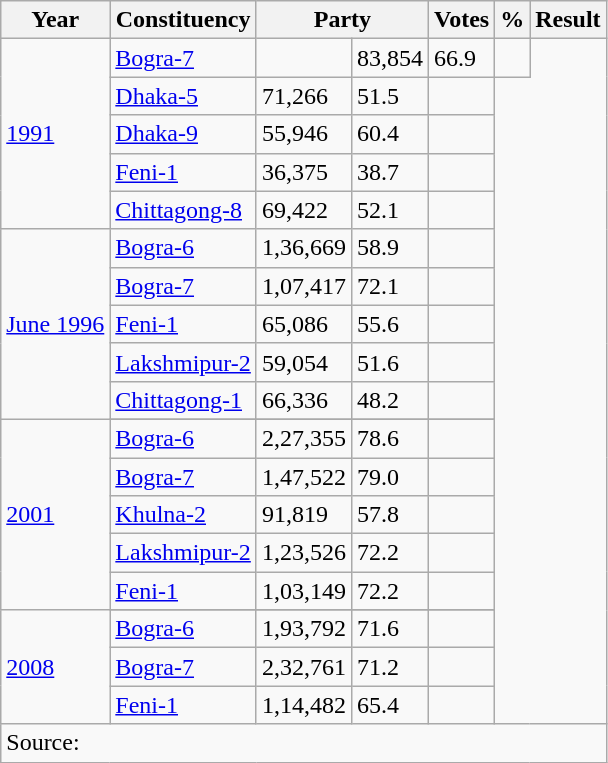<table class="wikitable">
<tr>
<th>Year</th>
<th>Constituency</th>
<th colspan="2">Party</th>
<th>Votes</th>
<th>%</th>
<th>Result</th>
</tr>
<tr>
<td rowspan="5"><a href='#'>1991</a></td>
<td><a href='#'>Bogra-7</a></td>
<td></td>
<td>83,854</td>
<td>66.9</td>
<td></td>
</tr>
<tr>
<td><a href='#'>Dhaka-5</a></td>
<td>71,266</td>
<td>51.5</td>
<td></td>
</tr>
<tr>
<td><a href='#'>Dhaka-9</a></td>
<td>55,946</td>
<td>60.4</td>
<td></td>
</tr>
<tr>
<td><a href='#'>Feni-1</a></td>
<td>36,375</td>
<td>38.7</td>
<td></td>
</tr>
<tr>
<td><a href='#'>Chittagong-8</a></td>
<td>69,422</td>
<td>52.1</td>
<td></td>
</tr>
<tr>
<td rowspan="5"><a href='#'>June 1996</a></td>
<td><a href='#'>Bogra-6</a></td>
<td>1,36,669</td>
<td>58.9</td>
<td></td>
</tr>
<tr>
<td><a href='#'>Bogra-7</a></td>
<td>1,07,417</td>
<td>72.1</td>
<td></td>
</tr>
<tr>
<td><a href='#'>Feni-1</a></td>
<td>65,086</td>
<td>55.6</td>
<td></td>
</tr>
<tr>
<td><a href='#'>Lakshmipur-2</a></td>
<td>59,054</td>
<td>51.6</td>
<td></td>
</tr>
<tr>
<td><a href='#'>Chittagong-1</a></td>
<td>66,336</td>
<td>48.2</td>
<td></td>
</tr>
<tr>
<td rowspan="6"><a href='#'>2001</a></td>
</tr>
<tr>
<td><a href='#'>Bogra-6</a></td>
<td>2,27,355</td>
<td>78.6</td>
<td></td>
</tr>
<tr>
<td><a href='#'>Bogra-7</a></td>
<td>1,47,522</td>
<td>79.0</td>
<td></td>
</tr>
<tr>
<td><a href='#'>Khulna-2</a></td>
<td>91,819</td>
<td>57.8</td>
<td></td>
</tr>
<tr>
<td><a href='#'>Lakshmipur-2</a></td>
<td>1,23,526</td>
<td>72.2</td>
<td></td>
</tr>
<tr>
<td><a href='#'>Feni-1</a></td>
<td>1,03,149</td>
<td>72.2</td>
<td></td>
</tr>
<tr>
<td rowspan="4"><a href='#'>2008</a></td>
</tr>
<tr>
<td><a href='#'>Bogra-6</a></td>
<td>1,93,792</td>
<td>71.6</td>
<td></td>
</tr>
<tr>
<td><a href='#'>Bogra-7</a></td>
<td>2,32,761</td>
<td>71.2</td>
<td></td>
</tr>
<tr>
<td><a href='#'>Feni-1</a></td>
<td>1,14,482</td>
<td>65.4</td>
<td></td>
</tr>
<tr>
<td colspan="7">Source:</td>
</tr>
</table>
